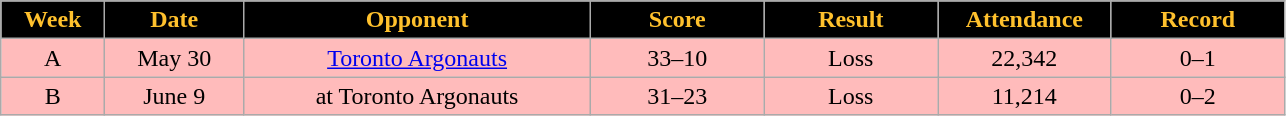<table class="wikitable sortable">
<tr>
<th style="background:black;color:#FFC12D;"  width="6%">Week</th>
<th style="background:black;color:#FFC12D;"  width="8%">Date</th>
<th style="background:black;color:#FFC12D;"  width="20%">Opponent</th>
<th style="background:black;color:#FFC12D;"  width="10%">Score</th>
<th style="background:black;color:#FFC12D;"  width="10%">Result</th>
<th style="background:black;color:#FFC12D;"  width="10%">Attendance</th>
<th style="background:black;color:#FFC12D;"  width="10%">Record</th>
</tr>
<tr align="center" bgcolor="#ffbbbb">
<td>A</td>
<td>May 30</td>
<td><a href='#'>Toronto Argonauts</a></td>
<td>33–10</td>
<td>Loss</td>
<td>22,342</td>
<td>0–1</td>
</tr>
<tr align="center" bgcolor="#ffbbbb">
<td>B</td>
<td>June 9</td>
<td>at Toronto Argonauts</td>
<td>31–23</td>
<td>Loss</td>
<td>11,214</td>
<td>0–2</td>
</tr>
</table>
